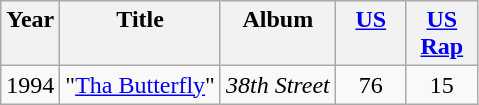<table class="wikitable">
<tr>
<th align="left" valign="top">Year</th>
<th align="left" valign="top">Title</th>
<th align="left" valign="top">Album</th>
<th align="center" valign="top" width="40"><a href='#'>US</a></th>
<th align="center" valign="top" width="40"><a href='#'>US Rap</a></th>
</tr>
<tr>
<td align="left" valign="top">1994</td>
<td align="left" valign="top">"<a href='#'>Tha Butterfly</a>"</td>
<td align="left" valign="top"><em>38th Street</em></td>
<td align="center" valign="top">76</td>
<td align="center" valign="top">15 </td>
</tr>
</table>
